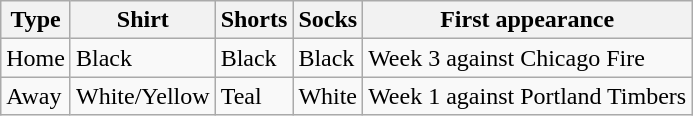<table class="wikitable">
<tr>
<th>Type</th>
<th>Shirt</th>
<th>Shorts</th>
<th>Socks</th>
<th>First appearance</th>
</tr>
<tr>
<td>Home</td>
<td>Black</td>
<td>Black</td>
<td>Black</td>
<td>Week 3 against Chicago Fire</td>
</tr>
<tr>
<td>Away</td>
<td>White/Yellow</td>
<td>Teal</td>
<td>White</td>
<td>Week 1 against Portland Timbers</td>
</tr>
</table>
